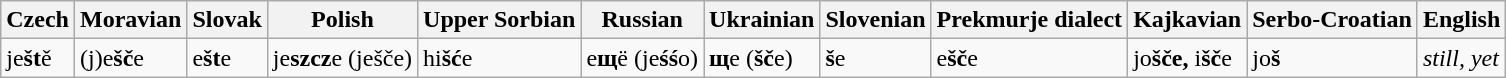<table class="wikitable">
<tr>
<th>Czech</th>
<th>Moravian</th>
<th>Slovak</th>
<th>Polish</th>
<th>Upper Sorbian</th>
<th>Russian</th>
<th>Ukrainian</th>
<th>Slovenian</th>
<th>Prekmurje dialect</th>
<th>Kajkavian</th>
<th>Serbo-Croatian</th>
<th>English</th>
</tr>
<tr>
<td>je<strong>št</strong>ě</td>
<td>(j)e<strong>šč</strong>e</td>
<td>e<strong>št</strong>e</td>
<td>je<strong>szcz</strong>e (ješče)</td>
<td>hi<strong>šć</strong>e</td>
<td>е<strong>щ</strong>ё (je<strong>śś</strong>o)</td>
<td><strong>щ</strong>e (<strong>šč</strong>e)</td>
<td><strong>š</strong>e</td>
<td>e<strong>šč</strong>e</td>
<td>jo<strong>šče,</strong> i<strong>šč</strong>e</td>
<td>jo<strong>š</strong></td>
<td><em>still, yet</em></td>
</tr>
</table>
